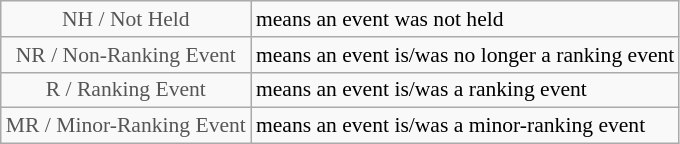<table class="wikitable" style="font-size:90%">
<tr>
<td style="text-align:center; color:#555555;" colspan="4">NH / Not Held</td>
<td>means an event was not held</td>
</tr>
<tr>
<td style="text-align:center; color:#555555;" colspan="4">NR / Non-Ranking Event</td>
<td>means an event is/was no longer a ranking event</td>
</tr>
<tr>
<td style="text-align:center; color:#555555;" colspan="4">R / Ranking Event</td>
<td>means an event is/was a ranking event</td>
</tr>
<tr>
<td style="text-align:center; color:#555555;" colspan="4">MR / Minor-Ranking Event</td>
<td>means an event is/was a minor-ranking event</td>
</tr>
</table>
